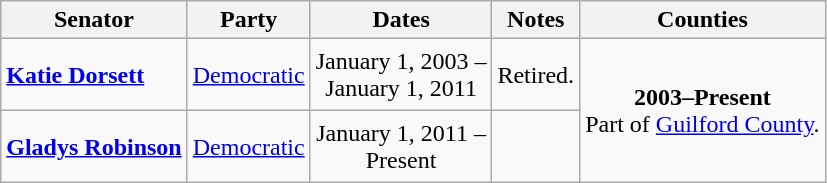<table class=wikitable style="text-align:center">
<tr>
<th>Senator</th>
<th>Party</th>
<th>Dates</th>
<th>Notes</th>
<th>Counties</th>
</tr>
<tr style="height:3em">
<td align=left><strong><a href='#'>Katie Dorsett</a></strong></td>
<td><a href='#'>Democratic</a></td>
<td nowrap>January 1, 2003 – <br> January 1, 2011</td>
<td>Retired.</td>
<td rowspan=2><strong>2003–Present</strong><br> Part of <a href='#'>Guilford County</a>.</td>
</tr>
<tr style="height:3em">
<td align=left><strong><a href='#'>Gladys Robinson</a></strong></td>
<td><a href='#'>Democratic</a></td>
<td nowrap>January 1, 2011 – <br> Present</td>
<td></td>
</tr>
</table>
